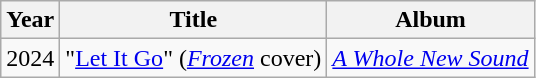<table class="wikitable">
<tr>
<th>Year</th>
<th>Title</th>
<th>Album</th>
</tr>
<tr>
<td>2024</td>
<td>"<a href='#'>Let It Go</a>" (<em><a href='#'>Frozen</a></em> cover)</td>
<td><em><a href='#'>A Whole New Sound</a></em></td>
</tr>
</table>
